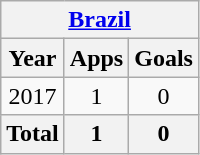<table class="wikitable" style="text-align:center">
<tr>
<th colspan=3><a href='#'>Brazil</a></th>
</tr>
<tr>
<th>Year</th>
<th>Apps</th>
<th>Goals</th>
</tr>
<tr>
<td>2017</td>
<td>1</td>
<td>0</td>
</tr>
<tr>
<th>Total</th>
<th>1</th>
<th>0</th>
</tr>
</table>
